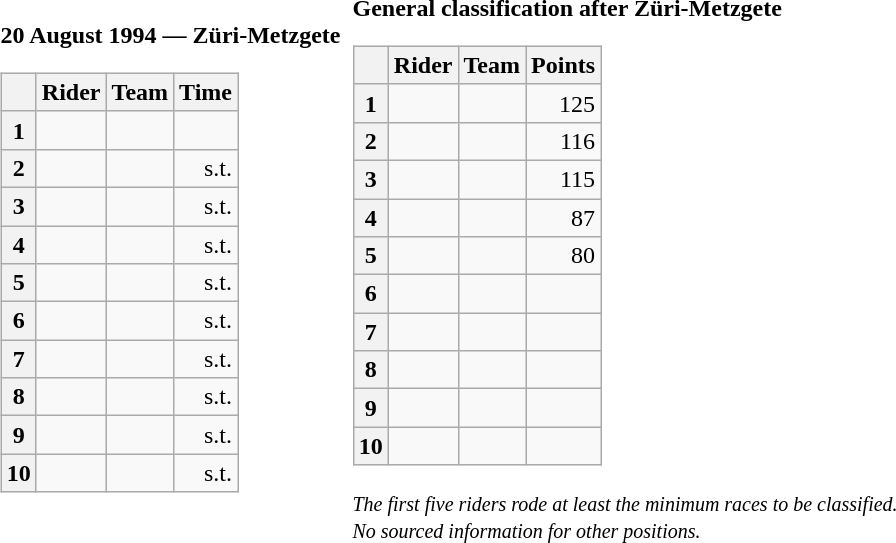<table>
<tr>
<td><strong>20 August 1994 — Züri-Metzgete </strong><br><table class="wikitable">
<tr>
<th></th>
<th>Rider</th>
<th>Team</th>
<th>Time</th>
</tr>
<tr>
<th>1</th>
<td></td>
<td></td>
<td align="right"></td>
</tr>
<tr>
<th>2</th>
<td></td>
<td></td>
<td align="right">s.t.</td>
</tr>
<tr>
<th>3</th>
<td></td>
<td></td>
<td align="right">s.t.</td>
</tr>
<tr>
<th>4</th>
<td></td>
<td></td>
<td align="right">s.t.</td>
</tr>
<tr>
<th>5</th>
<td></td>
<td></td>
<td align="right">s.t.</td>
</tr>
<tr>
<th>6</th>
<td></td>
<td></td>
<td align="right">s.t.</td>
</tr>
<tr>
<th>7</th>
<td></td>
<td></td>
<td align="right">s.t.</td>
</tr>
<tr>
<th>8</th>
<td></td>
<td></td>
<td align="right">s.t.</td>
</tr>
<tr>
<th>9</th>
<td></td>
<td></td>
<td align="right">s.t.</td>
</tr>
<tr>
<th>10</th>
<td></td>
<td></td>
<td align="right">s.t.</td>
</tr>
</table>
</td>
<td></td>
<td><strong>General classification after Züri-Metzgete</strong><br><table class="wikitable">
<tr>
<th></th>
<th>Rider</th>
<th>Team</th>
<th>Points</th>
</tr>
<tr>
<th>1</th>
<td> </td>
<td></td>
<td align="right">125</td>
</tr>
<tr>
<th>2</th>
<td></td>
<td></td>
<td align="right">116</td>
</tr>
<tr>
<th>3</th>
<td></td>
<td></td>
<td align="right">115</td>
</tr>
<tr>
<th>4</th>
<td></td>
<td></td>
<td align="right">87</td>
</tr>
<tr>
<th>5</th>
<td></td>
<td></td>
<td align="right">80</td>
</tr>
<tr>
<th>6</th>
<td></td>
<td></td>
<td align="right"></td>
</tr>
<tr>
<th>7</th>
<td></td>
<td></td>
<td align="right"></td>
</tr>
<tr>
<th>8</th>
<td></td>
<td></td>
<td align="right"></td>
</tr>
<tr>
<th>9</th>
<td></td>
<td></td>
<td align="right"></td>
</tr>
<tr>
<th>10</th>
<td></td>
<td></td>
<td align="right"></td>
</tr>
</table>
<em><small>The first five riders rode at least the minimum races to be classified.</small></em><br><em><small>No sourced information for other positions.</small></em></td>
</tr>
</table>
